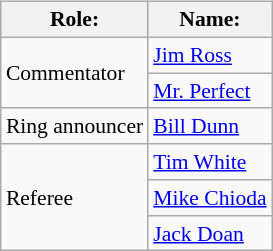<table class=wikitable style="font-size:90%; margin: 0.5em 1em 0.5em 0; float: right; clear: right;">
<tr>
<th>Role:</th>
<th>Name:</th>
</tr>
<tr>
<td rowspan=2>Commentator</td>
<td><a href='#'>Jim Ross</a></td>
</tr>
<tr>
<td><a href='#'>Mr. Perfect</a></td>
</tr>
<tr>
<td rowspan=1>Ring announcer</td>
<td><a href='#'>Bill Dunn</a></td>
</tr>
<tr>
<td rowspan=3>Referee</td>
<td><a href='#'>Tim White</a></td>
</tr>
<tr>
<td><a href='#'>Mike Chioda</a></td>
</tr>
<tr>
<td><a href='#'>Jack Doan</a></td>
</tr>
</table>
